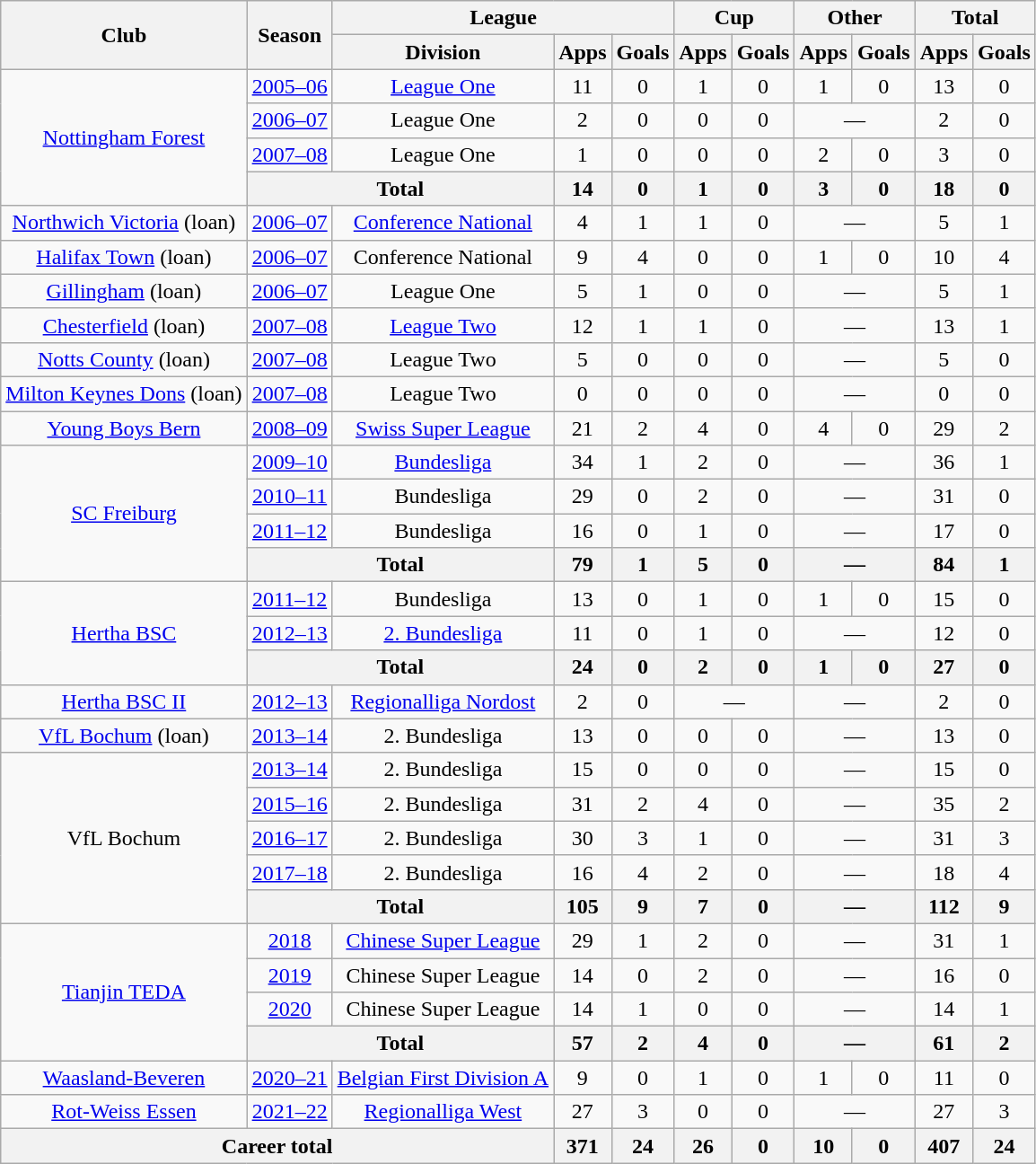<table class="wikitable" style="text-align:center">
<tr>
<th rowspan="2">Club</th>
<th rowspan="2">Season</th>
<th colspan="3">League</th>
<th colspan="2">Cup</th>
<th colspan="2">Other</th>
<th colspan="2">Total</th>
</tr>
<tr>
<th>Division</th>
<th>Apps</th>
<th>Goals</th>
<th>Apps</th>
<th>Goals</th>
<th>Apps</th>
<th>Goals</th>
<th>Apps</th>
<th>Goals</th>
</tr>
<tr>
<td rowspan="4"><a href='#'>Nottingham Forest</a></td>
<td><a href='#'>2005–06</a></td>
<td><a href='#'>League One</a></td>
<td>11</td>
<td>0</td>
<td>1</td>
<td>0</td>
<td>1</td>
<td>0</td>
<td>13</td>
<td>0</td>
</tr>
<tr>
<td><a href='#'>2006–07</a></td>
<td>League One</td>
<td>2</td>
<td>0</td>
<td>0</td>
<td>0</td>
<td colspan="2">—</td>
<td>2</td>
<td>0</td>
</tr>
<tr>
<td><a href='#'>2007–08</a></td>
<td>League One</td>
<td>1</td>
<td>0</td>
<td>0</td>
<td>0</td>
<td>2</td>
<td>0</td>
<td>3</td>
<td>0</td>
</tr>
<tr>
<th colspan="2">Total</th>
<th>14</th>
<th>0</th>
<th>1</th>
<th>0</th>
<th>3</th>
<th>0</th>
<th>18</th>
<th>0</th>
</tr>
<tr>
<td><a href='#'>Northwich Victoria</a> (loan)</td>
<td><a href='#'>2006–07</a></td>
<td><a href='#'>Conference National</a></td>
<td>4</td>
<td>1</td>
<td>1</td>
<td>0</td>
<td colspan="2">—</td>
<td>5</td>
<td>1</td>
</tr>
<tr>
<td><a href='#'>Halifax Town</a> (loan)</td>
<td><a href='#'>2006–07</a></td>
<td>Conference National</td>
<td>9</td>
<td>4</td>
<td>0</td>
<td>0</td>
<td>1</td>
<td>0</td>
<td>10</td>
<td>4</td>
</tr>
<tr>
<td><a href='#'>Gillingham</a> (loan)</td>
<td><a href='#'>2006–07</a></td>
<td>League One</td>
<td>5</td>
<td>1</td>
<td>0</td>
<td>0</td>
<td colspan="2">—</td>
<td>5</td>
<td>1</td>
</tr>
<tr>
<td><a href='#'>Chesterfield</a> (loan)</td>
<td><a href='#'>2007–08</a></td>
<td><a href='#'>League Two</a></td>
<td>12</td>
<td>1</td>
<td>1</td>
<td>0</td>
<td colspan="2">—</td>
<td>13</td>
<td>1</td>
</tr>
<tr>
<td><a href='#'>Notts County</a> (loan)</td>
<td><a href='#'>2007–08</a></td>
<td>League Two</td>
<td>5</td>
<td>0</td>
<td>0</td>
<td>0</td>
<td colspan="2">—</td>
<td>5</td>
<td>0</td>
</tr>
<tr>
<td><a href='#'>Milton Keynes Dons</a> (loan)</td>
<td><a href='#'>2007–08</a></td>
<td>League Two</td>
<td>0</td>
<td>0</td>
<td>0</td>
<td>0</td>
<td colspan="2">—</td>
<td>0</td>
<td>0</td>
</tr>
<tr>
<td><a href='#'>Young Boys Bern</a></td>
<td><a href='#'>2008–09</a></td>
<td><a href='#'>Swiss Super League</a></td>
<td>21</td>
<td>2</td>
<td>4</td>
<td>0</td>
<td>4</td>
<td>0</td>
<td>29</td>
<td>2</td>
</tr>
<tr>
<td rowspan="4"><a href='#'>SC Freiburg</a></td>
<td><a href='#'>2009–10</a></td>
<td><a href='#'>Bundesliga</a></td>
<td>34</td>
<td>1</td>
<td>2</td>
<td>0</td>
<td colspan="2">—</td>
<td>36</td>
<td>1</td>
</tr>
<tr>
<td><a href='#'>2010–11</a></td>
<td>Bundesliga</td>
<td>29</td>
<td>0</td>
<td>2</td>
<td>0</td>
<td colspan="2">—</td>
<td>31</td>
<td>0</td>
</tr>
<tr>
<td><a href='#'>2011–12</a></td>
<td>Bundesliga</td>
<td>16</td>
<td>0</td>
<td>1</td>
<td>0</td>
<td colspan="2">—</td>
<td>17</td>
<td>0</td>
</tr>
<tr>
<th colspan="2">Total</th>
<th>79</th>
<th>1</th>
<th>5</th>
<th>0</th>
<th colspan="2">—</th>
<th>84</th>
<th>1</th>
</tr>
<tr>
<td rowspan="3"><a href='#'>Hertha BSC</a></td>
<td><a href='#'>2011–12</a></td>
<td>Bundesliga</td>
<td>13</td>
<td>0</td>
<td>1</td>
<td>0</td>
<td>1</td>
<td>0</td>
<td>15</td>
<td>0</td>
</tr>
<tr>
<td><a href='#'>2012–13</a></td>
<td><a href='#'>2. Bundesliga</a></td>
<td>11</td>
<td>0</td>
<td>1</td>
<td>0</td>
<td colspan="2">—</td>
<td>12</td>
<td>0</td>
</tr>
<tr>
<th colspan="2">Total</th>
<th>24</th>
<th>0</th>
<th>2</th>
<th>0</th>
<th>1</th>
<th>0</th>
<th>27</th>
<th>0</th>
</tr>
<tr>
<td><a href='#'>Hertha BSC II</a></td>
<td><a href='#'>2012–13</a></td>
<td><a href='#'>Regionalliga Nordost</a></td>
<td>2</td>
<td>0</td>
<td colspan="2">—</td>
<td colspan="2">—</td>
<td>2</td>
<td>0</td>
</tr>
<tr>
<td><a href='#'>VfL Bochum</a> (loan)</td>
<td><a href='#'>2013–14</a></td>
<td>2. Bundesliga</td>
<td>13</td>
<td>0</td>
<td>0</td>
<td>0</td>
<td colspan="2">—</td>
<td>13</td>
<td>0</td>
</tr>
<tr>
<td rowspan="5">VfL Bochum</td>
<td><a href='#'>2013–14</a></td>
<td>2. Bundesliga</td>
<td>15</td>
<td>0</td>
<td>0</td>
<td>0</td>
<td colspan="2">—</td>
<td>15</td>
<td>0</td>
</tr>
<tr>
<td><a href='#'>2015–16</a></td>
<td>2. Bundesliga</td>
<td>31</td>
<td>2</td>
<td>4</td>
<td>0</td>
<td colspan="2">—</td>
<td>35</td>
<td>2</td>
</tr>
<tr>
<td><a href='#'>2016–17</a></td>
<td>2. Bundesliga</td>
<td>30</td>
<td>3</td>
<td>1</td>
<td>0</td>
<td colspan="2">—</td>
<td>31</td>
<td>3</td>
</tr>
<tr>
<td><a href='#'>2017–18</a></td>
<td>2. Bundesliga</td>
<td>16</td>
<td>4</td>
<td>2</td>
<td>0</td>
<td colspan="2">—</td>
<td>18</td>
<td>4</td>
</tr>
<tr>
<th colspan="2">Total</th>
<th>105</th>
<th>9</th>
<th>7</th>
<th>0</th>
<th colspan="2">—</th>
<th>112</th>
<th>9</th>
</tr>
<tr>
<td rowspan="4"><a href='#'>Tianjin TEDA</a></td>
<td><a href='#'>2018</a></td>
<td><a href='#'>Chinese Super League</a></td>
<td>29</td>
<td>1</td>
<td>2</td>
<td>0</td>
<td colspan="2">—</td>
<td>31</td>
<td>1</td>
</tr>
<tr>
<td><a href='#'>2019</a></td>
<td>Chinese Super League</td>
<td>14</td>
<td>0</td>
<td>2</td>
<td>0</td>
<td colspan="2">—</td>
<td>16</td>
<td>0</td>
</tr>
<tr>
<td><a href='#'>2020</a></td>
<td>Chinese Super League</td>
<td>14</td>
<td>1</td>
<td>0</td>
<td>0</td>
<td colspan="2">—</td>
<td>14</td>
<td>1</td>
</tr>
<tr>
<th colspan="2">Total</th>
<th>57</th>
<th>2</th>
<th>4</th>
<th>0</th>
<th colspan="2">—</th>
<th>61</th>
<th>2</th>
</tr>
<tr>
<td><a href='#'>Waasland-Beveren</a></td>
<td><a href='#'>2020–21</a></td>
<td><a href='#'>Belgian First Division A</a></td>
<td>9</td>
<td>0</td>
<td>1</td>
<td>0</td>
<td>1</td>
<td>0</td>
<td>11</td>
<td>0</td>
</tr>
<tr>
<td><a href='#'>Rot-Weiss Essen</a></td>
<td><a href='#'>2021–22</a></td>
<td><a href='#'>Regionalliga West</a></td>
<td>27</td>
<td>3</td>
<td>0</td>
<td>0</td>
<td colspan="2">—</td>
<td>27</td>
<td>3</td>
</tr>
<tr>
<th colspan="3">Career total</th>
<th>371</th>
<th>24</th>
<th>26</th>
<th>0</th>
<th>10</th>
<th>0</th>
<th>407</th>
<th>24</th>
</tr>
</table>
